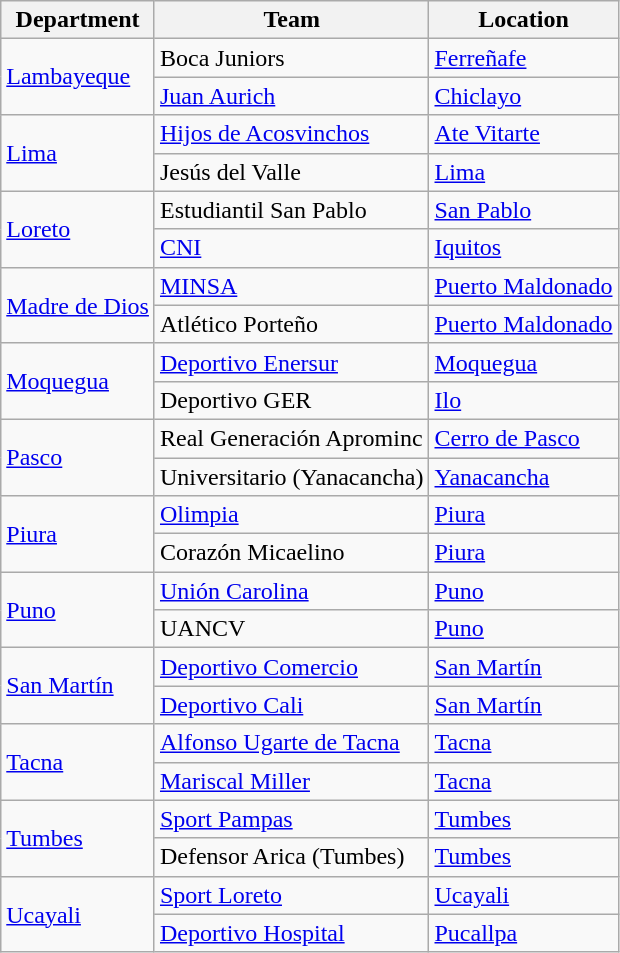<table class="wikitable">
<tr>
<th>Department</th>
<th>Team</th>
<th>Location</th>
</tr>
<tr>
<td rowspan="2"><a href='#'>Lambayeque</a></td>
<td>Boca Juniors</td>
<td><a href='#'>Ferreñafe</a></td>
</tr>
<tr>
<td><a href='#'>Juan Aurich</a></td>
<td><a href='#'>Chiclayo</a></td>
</tr>
<tr>
<td rowspan="2"><a href='#'>Lima</a></td>
<td><a href='#'>Hijos de Acosvinchos</a></td>
<td><a href='#'>Ate Vitarte</a></td>
</tr>
<tr>
<td>Jesús del Valle</td>
<td><a href='#'>Lima</a></td>
</tr>
<tr>
<td rowspan="2"><a href='#'>Loreto</a></td>
<td>Estudiantil San Pablo</td>
<td><a href='#'>San Pablo</a></td>
</tr>
<tr>
<td><a href='#'>CNI</a></td>
<td><a href='#'>Iquitos</a></td>
</tr>
<tr>
<td rowspan="2"><a href='#'>Madre de Dios</a></td>
<td><a href='#'>MINSA</a></td>
<td><a href='#'>Puerto Maldonado</a></td>
</tr>
<tr>
<td>Atlético Porteño</td>
<td><a href='#'>Puerto Maldonado</a></td>
</tr>
<tr>
<td rowspan="2"><a href='#'>Moquegua</a></td>
<td><a href='#'>Deportivo Enersur</a></td>
<td><a href='#'>Moquegua</a></td>
</tr>
<tr>
<td>Deportivo GER</td>
<td><a href='#'>Ilo</a></td>
</tr>
<tr>
<td rowspan="2"><a href='#'>Pasco</a></td>
<td>Real Generación Aprominc</td>
<td><a href='#'>Cerro de Pasco</a></td>
</tr>
<tr>
<td>Universitario (Yanacancha)</td>
<td><a href='#'>Yanacancha</a></td>
</tr>
<tr>
<td rowspan="2"><a href='#'>Piura</a></td>
<td><a href='#'>Olimpia</a></td>
<td><a href='#'>Piura</a></td>
</tr>
<tr>
<td>Corazón Micaelino</td>
<td><a href='#'>Piura</a></td>
</tr>
<tr>
<td rowspan="2"><a href='#'>Puno</a></td>
<td><a href='#'>Unión Carolina</a></td>
<td><a href='#'>Puno</a></td>
</tr>
<tr>
<td>UANCV</td>
<td><a href='#'>Puno</a></td>
</tr>
<tr>
<td rowspan="2"><a href='#'>San Martín</a></td>
<td><a href='#'>Deportivo Comercio</a></td>
<td><a href='#'>San Martín</a></td>
</tr>
<tr>
<td><a href='#'>Deportivo Cali</a></td>
<td><a href='#'>San Martín</a></td>
</tr>
<tr>
<td rowspan="2"><a href='#'>Tacna</a></td>
<td><a href='#'>Alfonso Ugarte de Tacna</a></td>
<td><a href='#'>Tacna</a></td>
</tr>
<tr>
<td><a href='#'>Mariscal Miller</a></td>
<td><a href='#'>Tacna</a></td>
</tr>
<tr>
<td rowspan="2"><a href='#'>Tumbes</a></td>
<td><a href='#'>Sport Pampas</a></td>
<td><a href='#'>Tumbes</a></td>
</tr>
<tr>
<td>Defensor Arica (Tumbes)</td>
<td><a href='#'>Tumbes</a></td>
</tr>
<tr>
<td rowspan="2"><a href='#'>Ucayali</a></td>
<td><a href='#'>Sport Loreto</a></td>
<td><a href='#'>Ucayali</a></td>
</tr>
<tr>
<td><a href='#'>Deportivo Hospital</a></td>
<td><a href='#'>Pucallpa</a></td>
</tr>
</table>
